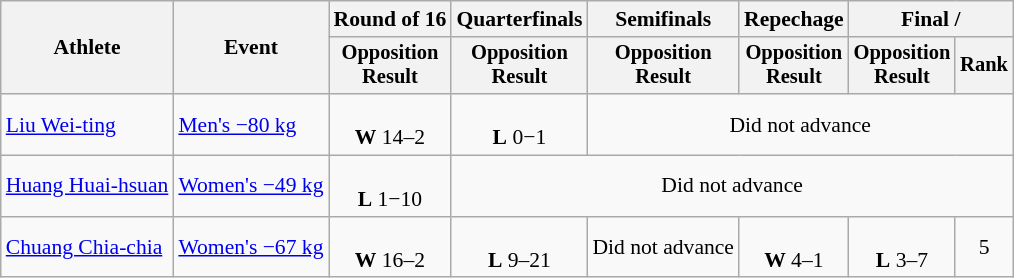<table class="wikitable" style="font-size:90%;">
<tr>
<th rowspan=2>Athlete</th>
<th rowspan=2>Event</th>
<th>Round of 16</th>
<th>Quarterfinals</th>
<th>Semifinals</th>
<th>Repechage</th>
<th colspan=2>Final / </th>
</tr>
<tr style="font-size:95%">
<th>Opposition<br>Result</th>
<th>Opposition<br>Result</th>
<th>Opposition<br>Result</th>
<th>Opposition<br>Result</th>
<th>Opposition<br>Result</th>
<th>Rank</th>
</tr>
<tr align=center>
<td align=left><a href='#'>Liu Wei-ting</a></td>
<td align=left><a href='#'>Men's −80 kg</a></td>
<td><br><strong>W</strong> 14–2 </td>
<td><br><strong>L</strong> 0−1 </td>
<td colspan=4>Did not advance</td>
</tr>
<tr align=center>
<td align=left><a href='#'>Huang Huai-hsuan</a></td>
<td align=left><a href='#'>Women's −49 kg</a></td>
<td><br><strong>L</strong> 1−10</td>
<td colspan=5>Did not advance</td>
</tr>
<tr align=center>
<td align=left><a href='#'>Chuang Chia-chia</a></td>
<td align=left><a href='#'>Women's −67 kg</a></td>
<td><br><strong>W</strong> 16–2 </td>
<td><br><strong>L</strong> 9–21 </td>
<td>Did not advance</td>
<td><br><strong>W</strong> 4–1</td>
<td><br><strong>L</strong> 3–7</td>
<td>5</td>
</tr>
</table>
